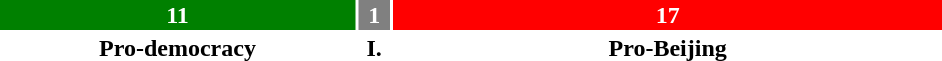<table style="width:50%; text-align:center;">
<tr style="color:white;">
<td style="background:green; width:37.93%;"><strong>11</strong></td>
<td style="background:grey; width:3.45%;"><strong>1</strong></td>
<td style="background:red; width:58.62%;"><strong>17</strong></td>
</tr>
<tr>
<td><span><strong>Pro-democracy</strong></span></td>
<td><span><strong>I.</strong></span></td>
<td><span><strong>Pro-Beijing</strong></span></td>
</tr>
</table>
